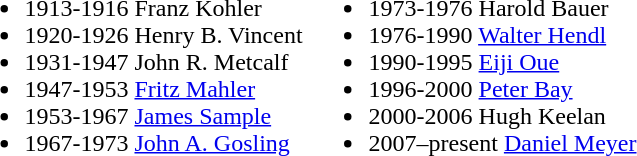<table>
<tr>
<td valign="top"><br><ul><li>1913-1916 Franz Kohler</li><li>1920-1926 Henry B. Vincent</li><li>1931-1947 John R. Metcalf</li><li>1947-1953 <a href='#'>Fritz Mahler</a></li><li>1953-1967 <a href='#'>James Sample</a></li><li>1967-1973 <a href='#'>John A. Gosling</a></li></ul></td>
<td valign="top"><br><ul><li>1973-1976 Harold Bauer</li><li>1976-1990 <a href='#'>Walter Hendl</a></li><li>1990-1995 <a href='#'>Eiji Oue</a></li><li>1996-2000 <a href='#'>Peter Bay</a></li><li>2000-2006 Hugh Keelan</li><li>2007–present <a href='#'>Daniel Meyer</a></li></ul></td>
</tr>
</table>
